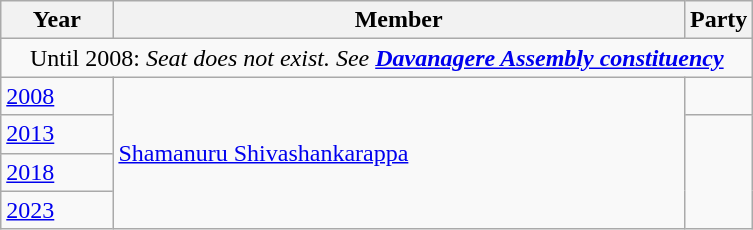<table class="wikitable">
<tr>
<th>Year</th>
<th>Member</th>
<th colspan="4">Party</th>
</tr>
<tr>
<td colspan=4 align=center>Until 2008: <em>Seat does not exist. See <strong><a href='#'>Davanagere Assembly constituency</a><strong><em></td>
</tr>
<tr>
<td><a href='#'>2008</a></td>
<td rowspan="4"><a href='#'>Shamanuru Shivashankarappa</a></td>
<td></td>
</tr>
<tr>
<td><a href='#'>2013</a></td>
</tr>
<tr>
<td><a href='#'>2018</a></td>
</tr>
<tr>
<td><a href='#'>2023</a></td>
</tr>
</table>
